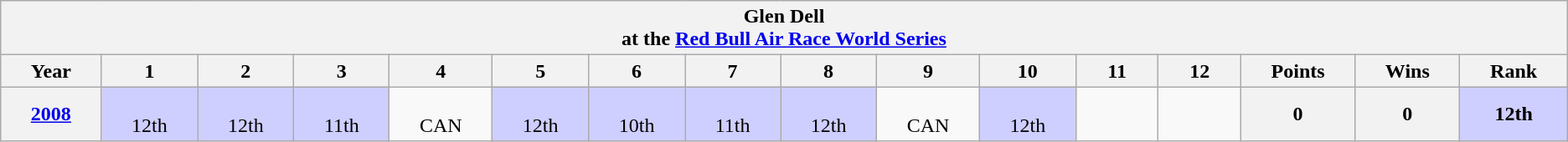<table class="wikitable">
<tr>
<th colspan="16" style="text-align:center;"> Glen Dell<br>at the <a href='#'>Red Bull Air Race World Series</a></th>
</tr>
<tr>
<th style="width:2%;">Year</th>
<th style="width:2%;">1</th>
<th style="width:2%;">2</th>
<th style="width:2%;">3</th>
<th style="width:2%;">4</th>
<th style="width:2%;">5</th>
<th style="width:2%;">6</th>
<th style="width:2%;">7</th>
<th style="width:2%;">8</th>
<th style="width:2%;">9</th>
<th style="width:2%;">10</th>
<th style="width:2%;">11</th>
<th style="width:2%;">12</th>
<th style="width:2%;">Points</th>
<th style="width:2%;">Wins</th>
<th style="width:2%;">Rank</th>
</tr>
<tr align=center>
<th><a href='#'>2008</a></th>
<td style="background:#cfcfff;"><br>12th</td>
<td style="background:#cfcfff;"><br>12th</td>
<td style="background:#cfcfff;"><br>11th</td>
<td><br>CAN</td>
<td style="background:#cfcfff;"><br>12th</td>
<td style="background:#cfcfff;"><br>10th</td>
<td style="background:#cfcfff;"><br>11th</td>
<td style="background:#cfcfff;"><br>12th</td>
<td><br>CAN</td>
<td style="background:#cfcfff;"><br>12th</td>
<td></td>
<td></td>
<th>0</th>
<th>0</th>
<td style="background:#cfcfff;"><strong>12th</strong></td>
</tr>
</table>
